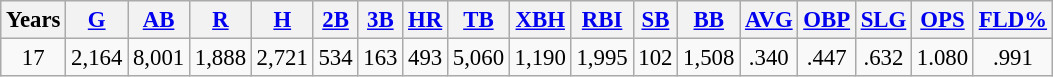<table class="wikitable" style="font-size:95%;text-align:center;">
<tr>
<th>Years</th>
<th><a href='#'>G</a></th>
<th><a href='#'>AB</a></th>
<th><a href='#'>R</a></th>
<th><a href='#'>H</a></th>
<th><a href='#'>2B</a></th>
<th><a href='#'>3B</a></th>
<th><a href='#'>HR</a></th>
<th><a href='#'>TB</a></th>
<th><a href='#'>XBH</a></th>
<th><a href='#'>RBI</a></th>
<th><a href='#'>SB</a></th>
<th><a href='#'>BB</a></th>
<th><a href='#'>AVG</a></th>
<th><a href='#'>OBP</a></th>
<th><a href='#'>SLG</a></th>
<th><a href='#'>OPS</a></th>
<th><a href='#'>FLD%</a></th>
</tr>
<tr>
<td>17</td>
<td>2,164</td>
<td>8,001</td>
<td>1,888</td>
<td>2,721</td>
<td>534</td>
<td>163</td>
<td>493</td>
<td>5,060</td>
<td>1,190</td>
<td>1,995</td>
<td>102</td>
<td>1,508</td>
<td>.340</td>
<td>.447</td>
<td>.632</td>
<td>1.080</td>
<td>.991</td>
</tr>
</table>
